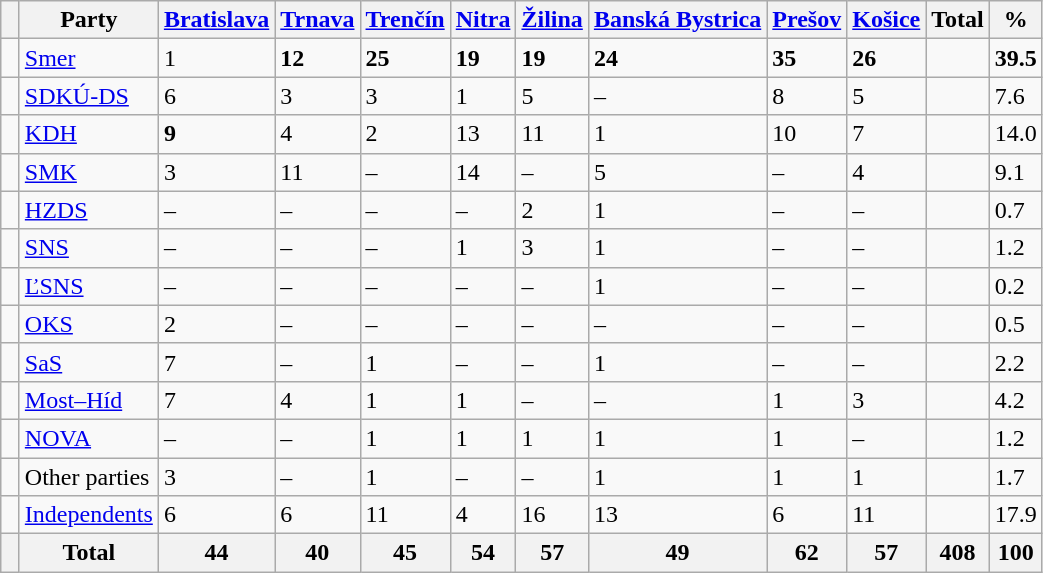<table class="wikitable sortable">
<tr>
<th class="unsortable"></th>
<th>Party</th>
<th><a href='#'>Bratislava</a></th>
<th><a href='#'>Trnava</a></th>
<th><a href='#'>Trenčín</a></th>
<th><a href='#'>Nitra</a></th>
<th><a href='#'>Žilina</a></th>
<th><a href='#'>Banská Bystrica</a></th>
<th><a href='#'>Prešov</a></th>
<th><a href='#'>Košice</a></th>
<th>Total</th>
<th>%</th>
</tr>
<tr>
<td width=5px bgcolor=></td>
<td><a href='#'>Smer</a></td>
<td>1</td>
<td><strong>12</strong></td>
<td><strong>25</strong></td>
<td><strong>19</strong></td>
<td><strong>19</strong></td>
<td><strong>24</strong></td>
<td><strong>35</strong></td>
<td><strong>26</strong></td>
<td></td>
<td><strong>39.5</strong></td>
</tr>
<tr>
<td bgcolor=></td>
<td><a href='#'>SDKÚ-DS</a></td>
<td>6</td>
<td>3</td>
<td>3</td>
<td>1</td>
<td>5</td>
<td>–</td>
<td>8</td>
<td>5</td>
<td></td>
<td>7.6</td>
</tr>
<tr>
<td bgcolor=></td>
<td><a href='#'>KDH</a></td>
<td><strong>9</strong></td>
<td>4</td>
<td>2</td>
<td>13</td>
<td>11</td>
<td>1</td>
<td>10</td>
<td>7</td>
<td></td>
<td>14.0</td>
</tr>
<tr>
<td bgcolor=></td>
<td><a href='#'>SMK</a></td>
<td>3</td>
<td>11</td>
<td>–</td>
<td>14</td>
<td>–</td>
<td>5</td>
<td>–</td>
<td>4</td>
<td></td>
<td>9.1</td>
</tr>
<tr>
<td bgcolor=></td>
<td><a href='#'>HZDS</a></td>
<td>–</td>
<td>–</td>
<td>–</td>
<td>–</td>
<td>2</td>
<td>1</td>
<td>–</td>
<td>–</td>
<td></td>
<td>0.7</td>
</tr>
<tr>
<td bgcolor=></td>
<td><a href='#'>SNS</a></td>
<td>–</td>
<td>–</td>
<td>–</td>
<td>1</td>
<td>3</td>
<td>1</td>
<td>–</td>
<td>–</td>
<td></td>
<td>1.2</td>
</tr>
<tr>
<td bgcolor=></td>
<td><a href='#'>ĽSNS</a></td>
<td>–</td>
<td>–</td>
<td>–</td>
<td>–</td>
<td>–</td>
<td>1</td>
<td>–</td>
<td>–</td>
<td></td>
<td>0.2</td>
</tr>
<tr>
<td bgcolor=></td>
<td><a href='#'>OKS</a></td>
<td>2</td>
<td>–</td>
<td>–</td>
<td>–</td>
<td>–</td>
<td>–</td>
<td>–</td>
<td>–</td>
<td></td>
<td>0.5</td>
</tr>
<tr>
<td bgcolor=></td>
<td><a href='#'>SaS</a></td>
<td>7</td>
<td>–</td>
<td>1</td>
<td>–</td>
<td>–</td>
<td>1</td>
<td>–</td>
<td>–</td>
<td></td>
<td>2.2</td>
</tr>
<tr>
<td bgcolor=></td>
<td><a href='#'>Most–Híd</a></td>
<td>7</td>
<td>4</td>
<td>1</td>
<td>1</td>
<td>–</td>
<td>–</td>
<td>1</td>
<td>3</td>
<td></td>
<td>4.2</td>
</tr>
<tr>
<td bgcolor=></td>
<td><a href='#'>NOVA</a></td>
<td>–</td>
<td>–</td>
<td>1</td>
<td>1</td>
<td>1</td>
<td>1</td>
<td>1</td>
<td>–</td>
<td></td>
<td>1.2</td>
</tr>
<tr>
<td bgcolor=></td>
<td>Other parties</td>
<td>3</td>
<td>–</td>
<td>1</td>
<td>–</td>
<td>–</td>
<td>1</td>
<td>1</td>
<td>1</td>
<td></td>
<td>1.7</td>
</tr>
<tr>
<td bgcolor=></td>
<td><a href='#'>Independents</a></td>
<td>6</td>
<td>6</td>
<td>11</td>
<td>4</td>
<td>16</td>
<td>13</td>
<td>6</td>
<td>11</td>
<td></td>
<td>17.9</td>
</tr>
<tr>
<th></th>
<th>Total</th>
<th>44</th>
<th>40</th>
<th>45</th>
<th>54</th>
<th>57</th>
<th>49</th>
<th>62</th>
<th>57</th>
<th>408</th>
<th>100</th>
</tr>
</table>
